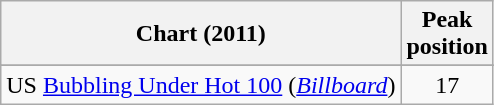<table class="wikitable sortable">
<tr>
<th style="text-align:center;">Chart (2011)</th>
<th style="text-align:center;">Peak<br>position</th>
</tr>
<tr>
</tr>
<tr>
<td align="left">US <a href='#'>Bubbling Under Hot 100</a> (<a href='#'><em>Billboard</em></a>)</td>
<td style="text-align:center;">17</td>
</tr>
</table>
